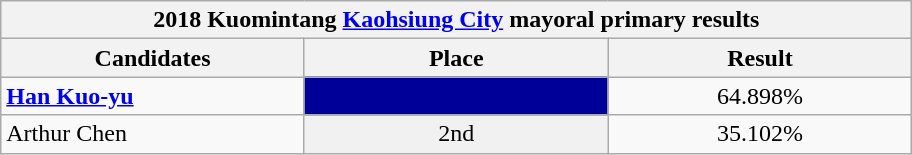<table class="wikitable collapsible">
<tr>
<th colspan="5" width=600>2018 Kuomintang <a href='#'>Kaohsiung City</a> mayoral primary results</th>
</tr>
<tr>
<th width=80>Candidates</th>
<th width=80>Place</th>
<th width=80>Result</th>
</tr>
<tr>
<td><strong><a href='#'>Han Kuo-yu</a></strong></td>
<td style="background: #000099; text-align:center"><strong></strong></td>
<td style="text-align:center">64.898%</td>
</tr>
<tr>
<td>Arthur Chen</td>
<td style="background: #f1f1f1; text-align:center">2nd</td>
<td style="text-align:center">35.102%</td>
</tr>
</table>
